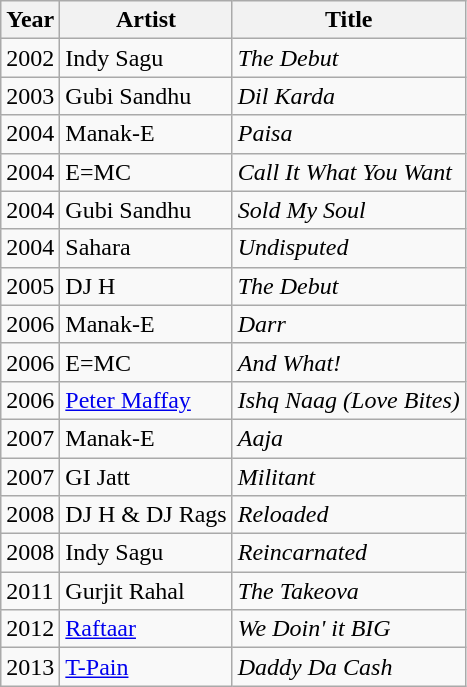<table class = "wikitable sortable">
<tr>
<th>Year</th>
<th>Artist</th>
<th>Title</th>
</tr>
<tr>
<td>2002</td>
<td>Indy Sagu</td>
<td><em>The Debut</em></td>
</tr>
<tr>
<td>2003</td>
<td>Gubi Sandhu</td>
<td><em>Dil Karda</em></td>
</tr>
<tr>
<td>2004</td>
<td>Manak-E</td>
<td><em>Paisa</em></td>
</tr>
<tr>
<td>2004</td>
<td>E=MC</td>
<td><em>Call It What You Want</em></td>
</tr>
<tr>
<td>2004</td>
<td>Gubi Sandhu</td>
<td><em>Sold My Soul</em></td>
</tr>
<tr>
<td>2004</td>
<td>Sahara</td>
<td><em>Undisputed</em></td>
</tr>
<tr>
<td>2005</td>
<td>DJ H</td>
<td><em>The Debut</em></td>
</tr>
<tr>
<td>2006</td>
<td>Manak-E</td>
<td><em>Darr</em></td>
</tr>
<tr>
<td>2006</td>
<td>E=MC</td>
<td><em>And What!</em></td>
</tr>
<tr>
<td>2006</td>
<td><a href='#'>Peter Maffay</a></td>
<td><em>Ishq Naag (Love Bites)</em></td>
</tr>
<tr>
<td>2007</td>
<td>Manak-E</td>
<td><em>Aaja</em></td>
</tr>
<tr>
<td>2007</td>
<td>GI Jatt</td>
<td><em>Militant</em></td>
</tr>
<tr>
<td>2008</td>
<td>DJ H & DJ Rags</td>
<td><em>Reloaded</em></td>
</tr>
<tr>
<td>2008</td>
<td>Indy Sagu</td>
<td><em>Reincarnated</em></td>
</tr>
<tr>
<td>2011</td>
<td>Gurjit Rahal</td>
<td><em>The Takeova</em></td>
</tr>
<tr>
<td>2012</td>
<td><a href='#'>Raftaar</a></td>
<td><em>We Doin' it BIG</em></td>
</tr>
<tr>
<td>2013</td>
<td><a href='#'>T-Pain</a></td>
<td><em>Daddy Da Cash</em></td>
</tr>
</table>
